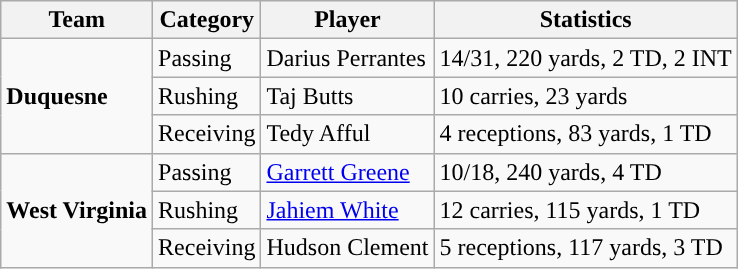<table class="wikitable" style="float: right;">
<tr>
<th>Team</th>
<th>Category</th>
<th>Player</th>
<th>Statistics</th>
</tr>
<tr>
<td rowspan=3><strong>Duquesne</strong></td>
<td>Passing</td>
<td>Darius Perrantes</td>
<td>14/31, 220 yards, 2 TD, 2 INT</td>
</tr>
<tr>
<td>Rushing</td>
<td>Taj Butts</td>
<td>10 carries, 23 yards</td>
</tr>
<tr>
<td>Receiving</td>
<td>Tedy Afful</td>
<td>4 receptions, 83 yards, 1 TD</td>
</tr>
<tr>
<td rowspan=3><strong>West Virginia</strong></td>
<td>Passing</td>
<td><a href='#'>Garrett Greene</a></td>
<td>10/18, 240 yards, 4 TD</td>
</tr>
<tr>
<td>Rushing</td>
<td><a href='#'>Jahiem White</a></td>
<td>12 carries, 115 yards, 1 TD</td>
</tr>
<tr>
<td>Receiving</td>
<td>Hudson Clement</td>
<td>5 receptions, 117 yards, 3 TD</td>
</tr>
</table>
